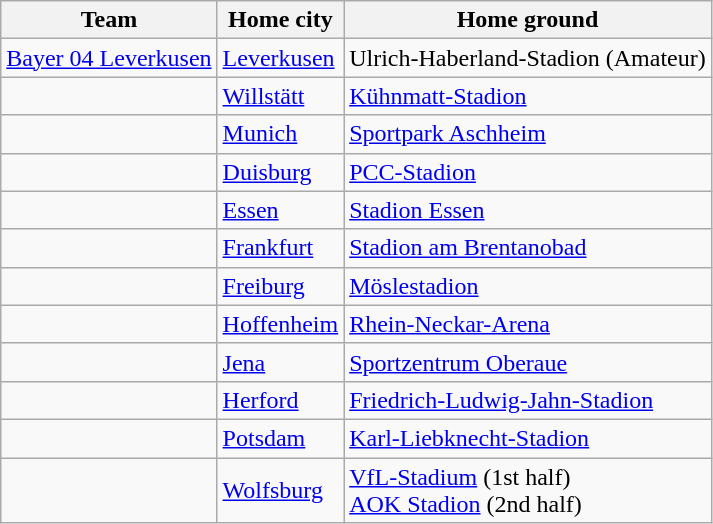<table class="wikitable sortable">
<tr>
<th>Team</th>
<th>Home city</th>
<th>Home ground</th>
</tr>
<tr>
<td><a href='#'>Bayer 04 Leverkusen</a></td>
<td><a href='#'>Leverkusen</a></td>
<td>Ulrich-Haberland-Stadion (Amateur)</td>
</tr>
<tr>
<td></td>
<td><a href='#'>Willstätt</a></td>
<td><a href='#'>Kühnmatt-Stadion</a></td>
</tr>
<tr>
<td></td>
<td><a href='#'>Munich</a></td>
<td><a href='#'>Sportpark Aschheim</a></td>
</tr>
<tr>
<td></td>
<td><a href='#'>Duisburg</a></td>
<td><a href='#'>PCC-Stadion</a></td>
</tr>
<tr>
<td></td>
<td><a href='#'>Essen</a></td>
<td><a href='#'>Stadion Essen</a></td>
</tr>
<tr>
<td></td>
<td><a href='#'>Frankfurt</a></td>
<td><a href='#'>Stadion am Brentanobad</a></td>
</tr>
<tr>
<td></td>
<td><a href='#'>Freiburg</a></td>
<td><a href='#'>Möslestadion</a></td>
</tr>
<tr>
<td></td>
<td><a href='#'>Hoffenheim</a></td>
<td><a href='#'>Rhein-Neckar-Arena</a></td>
</tr>
<tr>
<td></td>
<td><a href='#'>Jena</a></td>
<td><a href='#'>Sportzentrum Oberaue</a></td>
</tr>
<tr>
<td></td>
<td><a href='#'>Herford</a></td>
<td><a href='#'>Friedrich-Ludwig-Jahn-Stadion</a></td>
</tr>
<tr>
<td></td>
<td><a href='#'>Potsdam</a></td>
<td><a href='#'>Karl-Liebknecht-Stadion</a></td>
</tr>
<tr>
<td></td>
<td><a href='#'>Wolfsburg</a></td>
<td><a href='#'>VfL-Stadium</a> (1st half)<br> <a href='#'>AOK Stadion</a> (2nd half)</td>
</tr>
</table>
